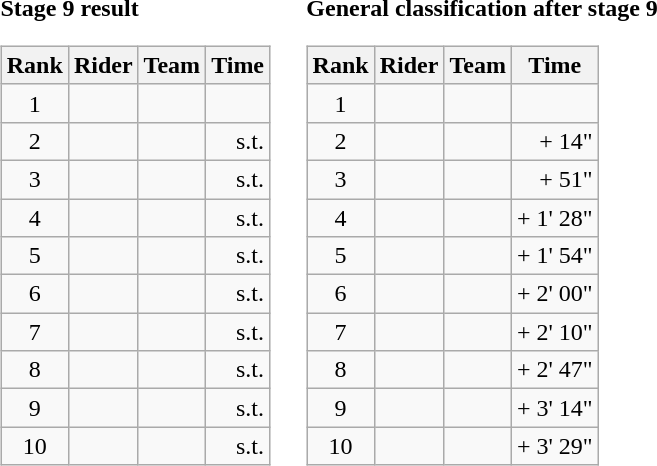<table>
<tr>
<td><strong>Stage 9 result</strong><br><table class="wikitable">
<tr>
<th scope="col">Rank</th>
<th scope="col">Rider</th>
<th scope="col">Team</th>
<th scope="col">Time</th>
</tr>
<tr>
<td style="text-align:center;">1</td>
<td></td>
<td></td>
<td style="text-align:right;"></td>
</tr>
<tr>
<td style="text-align:center;">2</td>
<td></td>
<td></td>
<td style="text-align:right;">s.t.</td>
</tr>
<tr>
<td style="text-align:center;">3</td>
<td></td>
<td></td>
<td style="text-align:right;">s.t.</td>
</tr>
<tr>
<td style="text-align:center;">4</td>
<td></td>
<td></td>
<td style="text-align:right;">s.t.</td>
</tr>
<tr>
<td style="text-align:center;">5</td>
<td></td>
<td></td>
<td style="text-align:right;">s.t.</td>
</tr>
<tr>
<td style="text-align:center;">6</td>
<td></td>
<td></td>
<td style="text-align:right;">s.t.</td>
</tr>
<tr>
<td style="text-align:center;">7</td>
<td></td>
<td></td>
<td style="text-align:right;">s.t.</td>
</tr>
<tr>
<td style="text-align:center;">8</td>
<td></td>
<td></td>
<td style="text-align:right;">s.t.</td>
</tr>
<tr>
<td style="text-align:center;">9</td>
<td></td>
<td></td>
<td style="text-align:right;">s.t.</td>
</tr>
<tr>
<td style="text-align:center;">10</td>
<td></td>
<td></td>
<td style="text-align:right;">s.t.</td>
</tr>
</table>
</td>
<td></td>
<td><strong>General classification after stage 9</strong><br><table class="wikitable">
<tr>
<th scope="col">Rank</th>
<th scope="col">Rider</th>
<th scope="col">Team</th>
<th scope="col">Time</th>
</tr>
<tr>
<td style="text-align:center;">1</td>
<td></td>
<td></td>
<td style="text-align:right;"></td>
</tr>
<tr>
<td style="text-align:center;">2</td>
<td></td>
<td></td>
<td style="text-align:right;">+ 14"</td>
</tr>
<tr>
<td style="text-align:center;">3</td>
<td></td>
<td></td>
<td style="text-align:right;">+ 51"</td>
</tr>
<tr>
<td style="text-align:center;">4</td>
<td></td>
<td></td>
<td style="text-align:right;">+ 1' 28"</td>
</tr>
<tr>
<td style="text-align:center;">5</td>
<td></td>
<td></td>
<td style="text-align:right;">+ 1' 54"</td>
</tr>
<tr>
<td style="text-align:center;">6</td>
<td></td>
<td></td>
<td style="text-align:right;">+ 2' 00"</td>
</tr>
<tr>
<td style="text-align:center;">7</td>
<td></td>
<td></td>
<td style="text-align:right;">+ 2' 10"</td>
</tr>
<tr>
<td style="text-align:center;">8</td>
<td></td>
<td></td>
<td style="text-align:right;">+ 2' 47"</td>
</tr>
<tr>
<td style="text-align:center;">9</td>
<td></td>
<td></td>
<td style="text-align:right;">+ 3' 14"</td>
</tr>
<tr>
<td style="text-align:center;">10</td>
<td></td>
<td></td>
<td style="text-align:right;">+ 3' 29"</td>
</tr>
</table>
</td>
</tr>
</table>
